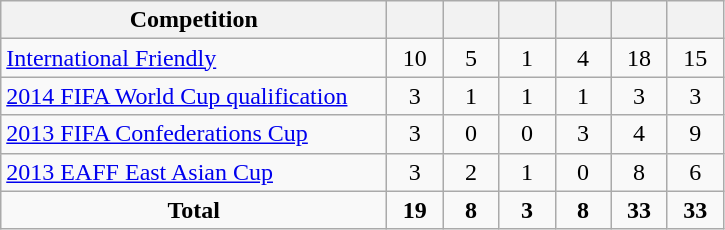<table class="wikitable" style="text-align: center;">
<tr>
<th width=250>Competition</th>
<th width=30></th>
<th width=30></th>
<th width=30></th>
<th width=30></th>
<th width=30></th>
<th width=30></th>
</tr>
<tr>
<td align="left"><a href='#'>International Friendly</a></td>
<td>10</td>
<td>5</td>
<td>1</td>
<td>4</td>
<td>18</td>
<td>15</td>
</tr>
<tr>
<td align="left"><a href='#'>2014 FIFA World Cup qualification</a></td>
<td>3</td>
<td>1</td>
<td>1</td>
<td>1</td>
<td>3</td>
<td>3</td>
</tr>
<tr>
<td align="left"><a href='#'>2013 FIFA Confederations Cup</a></td>
<td>3</td>
<td>0</td>
<td>0</td>
<td>3</td>
<td>4</td>
<td>9</td>
</tr>
<tr>
<td align="left"><a href='#'>2013 EAFF East Asian Cup</a></td>
<td>3</td>
<td>2</td>
<td>1</td>
<td>0</td>
<td>8</td>
<td>6</td>
</tr>
<tr>
<td><strong>Total</strong></td>
<td><strong>19</strong></td>
<td><strong>8</strong></td>
<td><strong>3</strong></td>
<td><strong>8</strong></td>
<td><strong>33</strong></td>
<td><strong>33</strong></td>
</tr>
</table>
